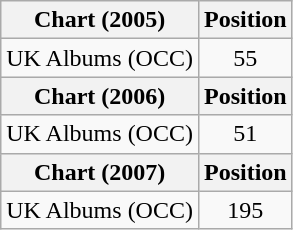<table class="wikitable">
<tr>
<th>Chart (2005)</th>
<th>Position</th>
</tr>
<tr>
<td>UK Albums (OCC)</td>
<td align="center">55</td>
</tr>
<tr>
<th>Chart (2006)</th>
<th>Position</th>
</tr>
<tr>
<td>UK Albums (OCC)</td>
<td align="center">51</td>
</tr>
<tr>
<th>Chart (2007)</th>
<th>Position</th>
</tr>
<tr>
<td>UK Albums (OCC)</td>
<td align="center">195</td>
</tr>
</table>
